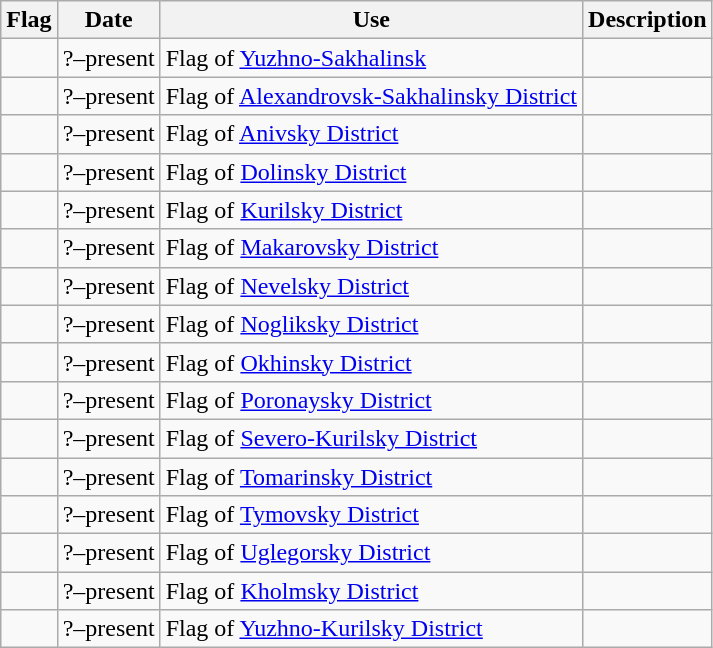<table class="wikitable">
<tr>
<th>Flag</th>
<th>Date</th>
<th>Use</th>
<th>Description</th>
</tr>
<tr>
<td></td>
<td>?–present</td>
<td>Flag of <a href='#'>Yuzhno-Sakhalinsk</a></td>
<td></td>
</tr>
<tr>
<td></td>
<td>?–present</td>
<td>Flag of <a href='#'>Alexandrovsk-Sakhalinsky District</a></td>
<td></td>
</tr>
<tr>
<td></td>
<td>?–present</td>
<td>Flag of <a href='#'>Anivsky District</a></td>
<td></td>
</tr>
<tr>
<td></td>
<td>?–present</td>
<td>Flag of <a href='#'>Dolinsky District</a></td>
<td></td>
</tr>
<tr>
<td></td>
<td>?–present</td>
<td>Flag of <a href='#'>Kurilsky District</a></td>
<td></td>
</tr>
<tr>
<td></td>
<td>?–present</td>
<td>Flag of <a href='#'>Makarovsky District</a></td>
<td></td>
</tr>
<tr>
<td></td>
<td>?–present</td>
<td>Flag of <a href='#'>Nevelsky District</a></td>
<td></td>
</tr>
<tr>
<td></td>
<td>?–present</td>
<td>Flag of <a href='#'>Nogliksky District</a></td>
<td></td>
</tr>
<tr>
<td></td>
<td>?–present</td>
<td>Flag of <a href='#'>Okhinsky District</a></td>
<td></td>
</tr>
<tr>
<td></td>
<td>?–present</td>
<td>Flag of <a href='#'>Poronaysky District</a></td>
<td></td>
</tr>
<tr>
<td></td>
<td>?–present</td>
<td>Flag of <a href='#'>Severo-Kurilsky District</a></td>
<td></td>
</tr>
<tr>
<td></td>
<td>?–present</td>
<td>Flag of <a href='#'>Tomarinsky District</a></td>
<td></td>
</tr>
<tr>
<td></td>
<td>?–present</td>
<td>Flag of <a href='#'>Tymovsky District</a></td>
<td></td>
</tr>
<tr>
<td></td>
<td>?–present</td>
<td>Flag of <a href='#'>Uglegorsky District</a></td>
<td></td>
</tr>
<tr>
<td></td>
<td>?–present</td>
<td>Flag of <a href='#'>Kholmsky District</a></td>
<td></td>
</tr>
<tr>
<td></td>
<td>?–present</td>
<td>Flag of <a href='#'>Yuzhno-Kurilsky District</a></td>
<td></td>
</tr>
</table>
